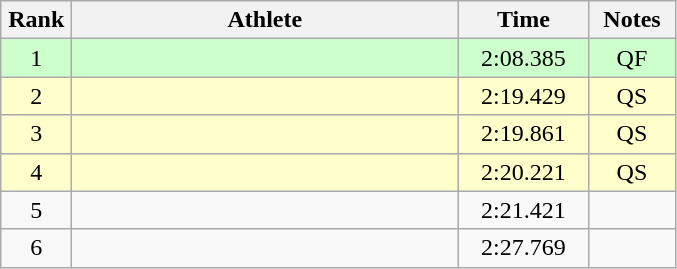<table class=wikitable style="text-align:center">
<tr>
<th width=40>Rank</th>
<th width=250>Athlete</th>
<th width=80>Time</th>
<th width=50>Notes</th>
</tr>
<tr bgcolor="ccffcc">
<td>1</td>
<td align=left></td>
<td>2:08.385</td>
<td>QF</td>
</tr>
<tr bgcolor="#ffffcc">
<td>2</td>
<td align=left></td>
<td>2:19.429</td>
<td>QS</td>
</tr>
<tr bgcolor="#ffffcc">
<td>3</td>
<td align=left></td>
<td>2:19.861</td>
<td>QS</td>
</tr>
<tr bgcolor="#ffffcc">
<td>4</td>
<td align=left></td>
<td>2:20.221</td>
<td>QS</td>
</tr>
<tr>
<td>5</td>
<td align=left></td>
<td>2:21.421</td>
<td></td>
</tr>
<tr>
<td>6</td>
<td align=left></td>
<td>2:27.769</td>
<td></td>
</tr>
</table>
